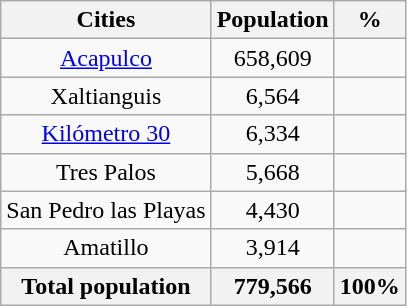<table class="wikitable" style="text-align: center;">
<tr>
<th>Cities</th>
<th>Population</th>
<th>%</th>
</tr>
<tr>
<td><a href='#'>Acapulco</a></td>
<td>658,609</td>
<td></td>
</tr>
<tr>
<td>Xaltianguis</td>
<td>6,564</td>
<td></td>
</tr>
<tr>
<td><a href='#'>Kilómetro 30</a></td>
<td>6,334</td>
<td></td>
</tr>
<tr>
<td>Tres Palos</td>
<td>5,668</td>
<td></td>
</tr>
<tr>
<td>San Pedro las Playas</td>
<td>4,430</td>
<td></td>
</tr>
<tr>
<td>Amatillo</td>
<td>3,914</td>
<td></td>
</tr>
<tr>
<th>Total population</th>
<th>779,566</th>
<th>100%</th>
</tr>
</table>
